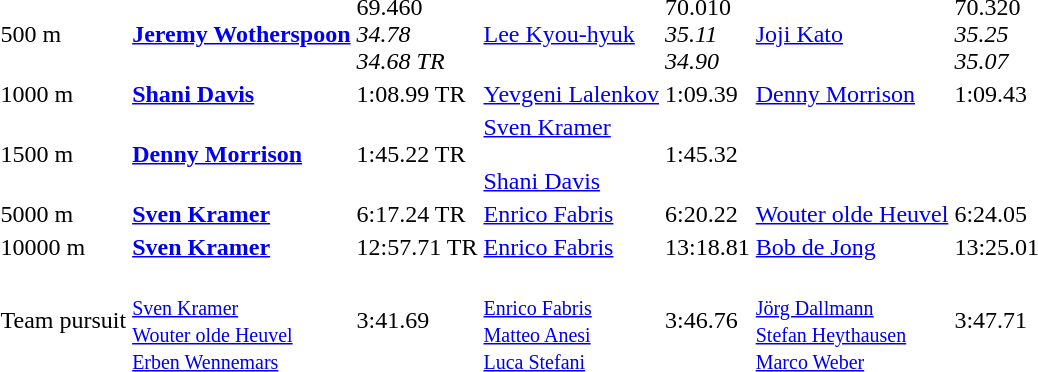<table>
<tr>
<td>500 m<br></td>
<td><strong><a href='#'>Jeremy Wotherspoon</a></strong><br><small></small></td>
<td>69.460<br><em>34.78<br>34.68 TR</em></td>
<td><a href='#'>Lee Kyou-hyuk</a><br><small></small></td>
<td>70.010<br><em>35.11<br>34.90</em></td>
<td><a href='#'>Joji Kato</a><br><small></small></td>
<td>70.320<br><em>35.25<br>35.07</em></td>
</tr>
<tr>
<td>1000 m<br></td>
<td><strong><a href='#'>Shani Davis</a></strong><br><small></small></td>
<td>1:08.99 TR</td>
<td><a href='#'>Yevgeni Lalenkov</a><br><small></small></td>
<td>1:09.39</td>
<td><a href='#'>Denny Morrison</a><br><small></small></td>
<td>1:09.43</td>
</tr>
<tr>
<td>1500 m<br></td>
<td><strong><a href='#'>Denny Morrison</a></strong><br><small></small></td>
<td>1:45.22 TR</td>
<td><a href='#'>Sven Kramer</a> <br><small></small> <br><a href='#'>Shani Davis</a><br><small></small></td>
<td>1:45.32</td>
<td></td>
<td></td>
</tr>
<tr>
<td>5000 m<br></td>
<td><strong><a href='#'>Sven Kramer</a></strong><br><small></small></td>
<td>6:17.24 TR</td>
<td><a href='#'>Enrico Fabris</a><br><small></small></td>
<td>6:20.22</td>
<td><a href='#'>Wouter olde Heuvel</a><br><small></small></td>
<td>6:24.05</td>
</tr>
<tr>
<td>10000 m<br></td>
<td><strong><a href='#'>Sven Kramer</a></strong><br><small></small></td>
<td>12:57.71 TR</td>
<td><a href='#'>Enrico Fabris</a><br><small></small></td>
<td>13:18.81</td>
<td><a href='#'>Bob de Jong</a><br><small></small></td>
<td>13:25.01</td>
</tr>
<tr>
<td>Team pursuit<br></td>
<td><strong></strong><br><small><a href='#'>Sven Kramer</a><br><a href='#'>Wouter olde Heuvel</a><br><a href='#'>Erben Wennemars</a></small></td>
<td>3:41.69</td>
<td><br><small><a href='#'>Enrico Fabris</a><br><a href='#'>Matteo Anesi</a><br><a href='#'>Luca Stefani</a></small></td>
<td>3:46.76</td>
<td><br><small><a href='#'>Jörg Dallmann</a><br><a href='#'>Stefan Heythausen</a><br><a href='#'>Marco Weber</a></small></td>
<td>3:47.71</td>
</tr>
<tr>
</tr>
</table>
